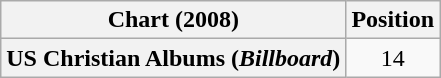<table class="wikitable plainrowheaders" style="text-align:center">
<tr>
<th scope="col">Chart (2008)</th>
<th scope="col">Position</th>
</tr>
<tr>
<th scope="row">US Christian Albums (<em>Billboard</em>)</th>
<td>14</td>
</tr>
</table>
